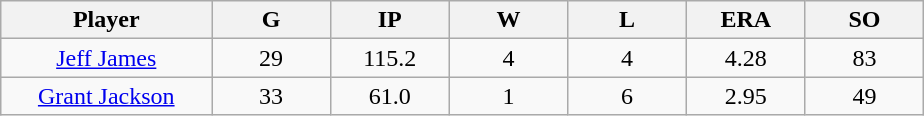<table class="wikitable sortable">
<tr>
<th bgcolor="#DDDDFF" width="16%">Player</th>
<th bgcolor="#DDDDFF" width="9%">G</th>
<th bgcolor="#DDDDFF" width="9%">IP</th>
<th bgcolor="#DDDDFF" width="9%">W</th>
<th bgcolor="#DDDDFF" width="9%">L</th>
<th bgcolor="#DDDDFF" width="9%">ERA</th>
<th bgcolor="#DDDDFF" width="9%">SO</th>
</tr>
<tr align="center">
<td><a href='#'>Jeff James</a></td>
<td>29</td>
<td>115.2</td>
<td>4</td>
<td>4</td>
<td>4.28</td>
<td>83</td>
</tr>
<tr align=center>
<td><a href='#'>Grant Jackson</a></td>
<td>33</td>
<td>61.0</td>
<td>1</td>
<td>6</td>
<td>2.95</td>
<td>49</td>
</tr>
</table>
